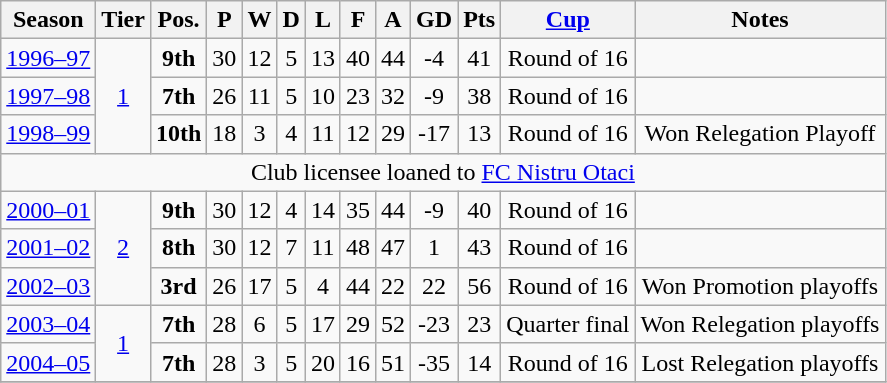<table class="wikitable" style="text-align:center">
<tr>
<th>Season</th>
<th>Tier</th>
<th>Pos.</th>
<th>P</th>
<th>W</th>
<th>D</th>
<th>L</th>
<th>F</th>
<th>A</th>
<th>GD</th>
<th>Pts</th>
<th><a href='#'>Cup</a></th>
<th>Notes</th>
</tr>
<tr>
<td><a href='#'>1996–97</a></td>
<td rowspan=3><a href='#'>1</a></td>
<td><strong>9th</strong></td>
<td>30</td>
<td>12</td>
<td>5</td>
<td>13</td>
<td>40</td>
<td>44</td>
<td>-4</td>
<td>41</td>
<td>Round of 16</td>
<td></td>
</tr>
<tr>
<td><a href='#'>1997–98</a></td>
<td><strong>7th</strong></td>
<td>26</td>
<td>11</td>
<td>5</td>
<td>10</td>
<td>23</td>
<td>32</td>
<td>-9</td>
<td>38</td>
<td>Round of 16</td>
<td></td>
</tr>
<tr>
<td><a href='#'>1998–99</a></td>
<td><strong>10th</strong></td>
<td>18</td>
<td>3</td>
<td>4</td>
<td>11</td>
<td>12</td>
<td>29</td>
<td>-17</td>
<td>13</td>
<td>Round of 16</td>
<td>Won Relegation Playoff</td>
</tr>
<tr>
<td colspan="13">Club licensee loaned to <a href='#'>FC Nistru Otaci</a></td>
</tr>
<tr>
<td><a href='#'>2000–01</a></td>
<td rowspan=3><a href='#'>2</a></td>
<td><strong>9th</strong></td>
<td>30</td>
<td>12</td>
<td>4</td>
<td>14</td>
<td>35</td>
<td>44</td>
<td>-9</td>
<td>40</td>
<td>Round of 16</td>
<td></td>
</tr>
<tr>
<td><a href='#'>2001–02</a></td>
<td><strong>8th</strong></td>
<td>30</td>
<td>12</td>
<td>7</td>
<td>11</td>
<td>48</td>
<td>47</td>
<td>1</td>
<td>43</td>
<td>Round of 16</td>
</tr>
<tr>
<td><a href='#'>2002–03</a></td>
<td><strong>3rd</strong></td>
<td>26</td>
<td>17</td>
<td>5</td>
<td>4</td>
<td>44</td>
<td>22</td>
<td>22</td>
<td>56</td>
<td>Round of 16</td>
<td>Won Promotion playoffs</td>
</tr>
<tr>
<td><a href='#'>2003–04</a></td>
<td rowspan=2><a href='#'>1</a></td>
<td><strong>7th</strong></td>
<td>28</td>
<td>6</td>
<td>5</td>
<td>17</td>
<td>29</td>
<td>52</td>
<td>-23</td>
<td>23</td>
<td>Quarter final</td>
<td>Won Relegation playoffs</td>
</tr>
<tr>
<td><a href='#'>2004–05</a></td>
<td><strong>7th</strong></td>
<td>28</td>
<td>3</td>
<td>5</td>
<td>20</td>
<td>16</td>
<td>51</td>
<td>-35</td>
<td>14</td>
<td>Round of 16</td>
<td>Lost Relegation playoffs</td>
</tr>
<tr>
</tr>
</table>
